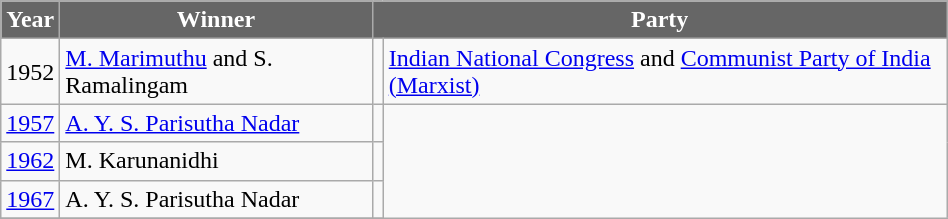<table class="wikitable sortable" width="50%">
<tr>
<th style="background-color:#666666; color:white">Year</th>
<th style="background-color:#666666; color:white">Winner</th>
<th style="background-color:#666666; color:white" colspan="2">Party</th>
</tr>
<tr>
<td>1952</td>
<td><a href='#'>M. Marimuthu</a> and S. Ramalingam</td>
<td></td>
<td><a href='#'>Indian National Congress</a> and <a href='#'>Communist Party of India (Marxist)</a></td>
</tr>
<tr>
<td><a href='#'>1957</a></td>
<td><a href='#'>A. Y. S. Parisutha Nadar</a></td>
<td></td>
</tr>
<tr>
<td><a href='#'>1962</a></td>
<td>M. Karunanidhi</td>
<td></td>
</tr>
<tr>
<td><a href='#'>1967</a></td>
<td>A. Y. S. Parisutha Nadar</td>
<td></td>
</tr>
<tr>
</tr>
</table>
